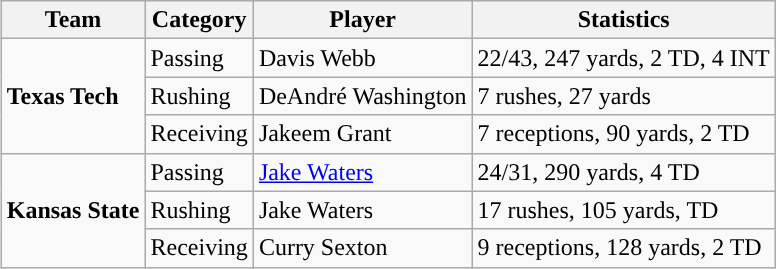<table class="wikitable" style="float: right;">
<tr>
<th>Team</th>
<th>Category</th>
<th>Player</th>
<th>Statistics</th>
</tr>
<tr>
<td rowspan=3><strong>Texas Tech</strong></td>
<td>Passing</td>
<td>Davis Webb</td>
<td>22/43, 247 yards, 2 TD, 4 INT</td>
</tr>
<tr>
<td>Rushing</td>
<td>DeAndré Washington</td>
<td>7 rushes, 27 yards</td>
</tr>
<tr>
<td>Receiving</td>
<td>Jakeem Grant</td>
<td>7 receptions, 90 yards, 2 TD</td>
</tr>
<tr>
<td rowspan=3><strong>Kansas State</strong></td>
<td>Passing</td>
<td><a href='#'>Jake Waters</a></td>
<td>24/31, 290 yards, 4 TD</td>
</tr>
<tr>
<td>Rushing</td>
<td>Jake Waters</td>
<td>17 rushes, 105 yards, TD</td>
</tr>
<tr>
<td>Receiving</td>
<td>Curry Sexton</td>
<td>9 receptions, 128 yards, 2 TD</td>
</tr>
</table>
